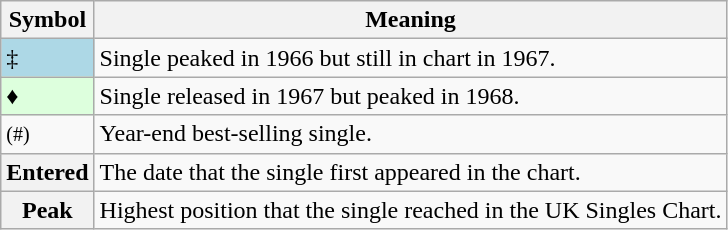<table Class="wikitable">
<tr>
<th>Symbol</th>
<th>Meaning</th>
</tr>
<tr>
<td bgcolor=lightblue>‡</td>
<td>Single peaked in 1966 but still in chart in 1967.</td>
</tr>
<tr>
<td bgcolor=#DDFFDD>♦</td>
<td>Single released in 1967 but peaked in 1968.</td>
</tr>
<tr>
<td><small>(#)</small></td>
<td>Year-end best-selling single.</td>
</tr>
<tr>
<th>Entered</th>
<td>The date that the single first appeared in the chart.</td>
</tr>
<tr>
<th>Peak</th>
<td>Highest position that the single reached in the UK Singles Chart.</td>
</tr>
</table>
